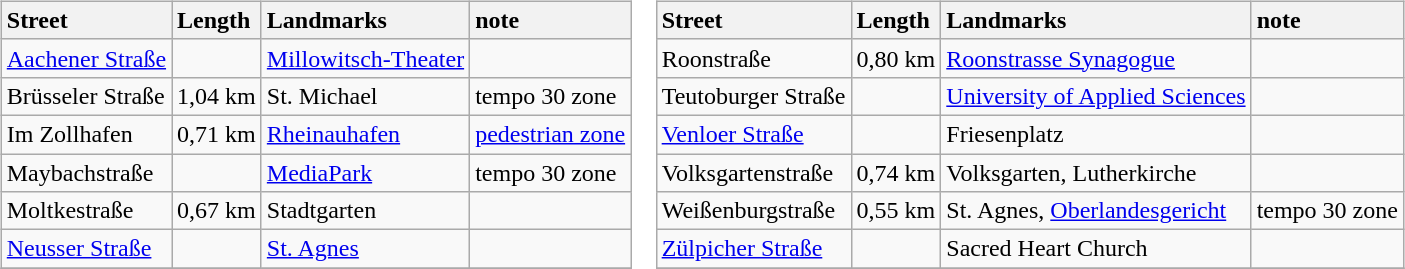<table>
<tr>
<td><br><table class="wikitable" style="float:left; margin-right:1em;">
<tr>
<th style="text-align: left;">Street</th>
<th style="text-align: left;">Length</th>
<th style="text-align: left;">Landmarks</th>
<th style="text-align: left;">note</th>
</tr>
<tr>
<td><a href='#'>Aachener Straße</a></td>
<td></td>
<td><a href='#'>Millowitsch-Theater</a></td>
<td></td>
</tr>
<tr>
<td>Brüsseler Straße</td>
<td>1,04 km</td>
<td>St. Michael</td>
<td> tempo 30 zone</td>
</tr>
<tr>
<td>Im Zollhafen</td>
<td>0,71 km</td>
<td><a href='#'>Rheinauhafen</a></td>
<td> <a href='#'>pedestrian zone</a></td>
</tr>
<tr>
<td>Maybachstraße</td>
<td></td>
<td><a href='#'>MediaPark</a></td>
<td> tempo 30 zone</td>
</tr>
<tr>
<td>Moltkestraße</td>
<td>0,67 km</td>
<td>Stadtgarten</td>
<td></td>
</tr>
<tr>
<td><a href='#'>Neusser Straße</a></td>
<td></td>
<td><a href='#'>St. Agnes</a></td>
<td></td>
</tr>
<tr>
</tr>
</table>
<table class="wikitable" style="float:left; margin-right:1em;">
<tr>
<th style="text-align: left;">Street</th>
<th style="text-align: left;">Length</th>
<th style="text-align: left;">Landmarks</th>
<th style="text-align: left;">note</th>
</tr>
<tr>
<td>Roonstraße</td>
<td>0,80 km</td>
<td><a href='#'>Roonstrasse Synagogue</a></td>
<td></td>
</tr>
<tr>
<td>Teutoburger Straße</td>
<td></td>
<td><a href='#'>University of Applied Sciences</a></td>
<td></td>
</tr>
<tr>
<td><a href='#'>Venloer Straße</a></td>
<td></td>
<td>Friesenplatz</td>
<td></td>
</tr>
<tr>
<td>Volksgartenstraße</td>
<td>0,74 km</td>
<td>Volksgarten, Lutherkirche</td>
<td></td>
</tr>
<tr>
<td>Weißenburgstraße</td>
<td>0,55 km</td>
<td>St. Agnes, <a href='#'>Oberlandesgericht</a></td>
<td> tempo 30 zone</td>
</tr>
<tr>
<td><a href='#'>Zülpicher Straße</a></td>
<td></td>
<td>Sacred Heart Church</td>
<td></td>
</tr>
<tr>
</tr>
</table>
</td>
</tr>
</table>
